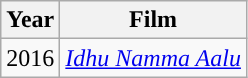<table class="wikitable">
<tr>
<th>Year</th>
<th>Film</th>
</tr>
<tr --->
<td rowspan="1">2016</td>
<td><em><a href='#'>Idhu Namma Aalu</a></em></td>
</tr>
</table>
